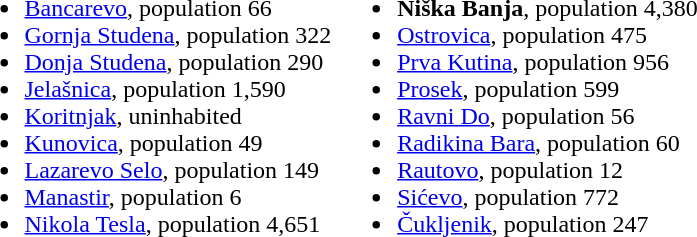<table>
<tr valign="top">
<td><br><ul><li><a href='#'>Bancarevo</a>, population 66</li><li><a href='#'>Gornja Studena</a>, population 322</li><li><a href='#'>Donja Studena</a>, population 290</li><li><a href='#'>Jelašnica</a>, population 1,590</li><li><a href='#'>Koritnjak</a>, uninhabited</li><li><a href='#'>Kunovica</a>, population 49</li><li><a href='#'>Lazarevo Selo</a>, population 149</li><li><a href='#'>Manastir</a>, population 6</li><li><a href='#'>Nikola Tesla</a>, population 4,651</li></ul></td>
<td><br><ul><li><strong>Niška Banja</strong>, population 4,380</li><li><a href='#'>Ostrovica</a>, population 475</li><li><a href='#'>Prva Kutina</a>, population 956</li><li><a href='#'>Prosek</a>, population 599</li><li><a href='#'>Ravni Do</a>, population 56</li><li><a href='#'>Radikina Bara</a>, population 60</li><li><a href='#'>Rautovo</a>, population 12</li><li><a href='#'>Sićevo</a>, population 772</li><li><a href='#'>Čukljenik</a>, population 247</li></ul></td>
</tr>
</table>
